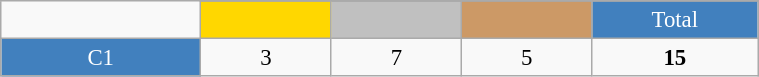<table class="wikitable"  style="font-size:95%; text-align:center; border:gray solid 1px; width:40%;">
<tr>
<td rowspan="2" style="width:3%;"></td>
</tr>
<tr>
<td style="width:2%;" bgcolor=gold></td>
<td style="width:2%;" bgcolor=silver></td>
<td style="width:2%;" bgcolor=cc9966></td>
<td style="width:2%; background-color:#4180be; color:white;">Total</td>
</tr>
<tr>
<td style="background-color:#4180be; color:white;">C1</td>
<td>3</td>
<td>7</td>
<td>5</td>
<td><strong>15</strong></td>
</tr>
</table>
